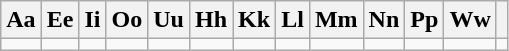<table class="wikitable">
<tr style="text-align:center;">
<th>Aa</th>
<th>Ee</th>
<th>Ii</th>
<th>Oo</th>
<th>Uu</th>
<th>Hh</th>
<th>Kk</th>
<th>Ll</th>
<th>Mm</th>
<th>Nn</th>
<th>Pp</th>
<th>Ww</th>
<th></th>
</tr>
<tr style="text-align:center;">
<td></td>
<td></td>
<td></td>
<td></td>
<td></td>
<td></td>
<td></td>
<td></td>
<td></td>
<td></td>
<td></td>
<td></td>
<td></td>
</tr>
</table>
